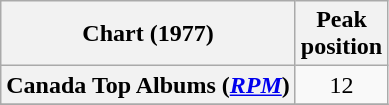<table class="wikitable sortable plainrowheaders" style="text-align:center;">
<tr>
<th scope="col">Chart (1977)</th>
<th scope="col">Peak<br>position</th>
</tr>
<tr>
<th scope="row">Canada Top Albums (<em><a href='#'>RPM</a></em>)</th>
<td>12</td>
</tr>
<tr>
</tr>
</table>
